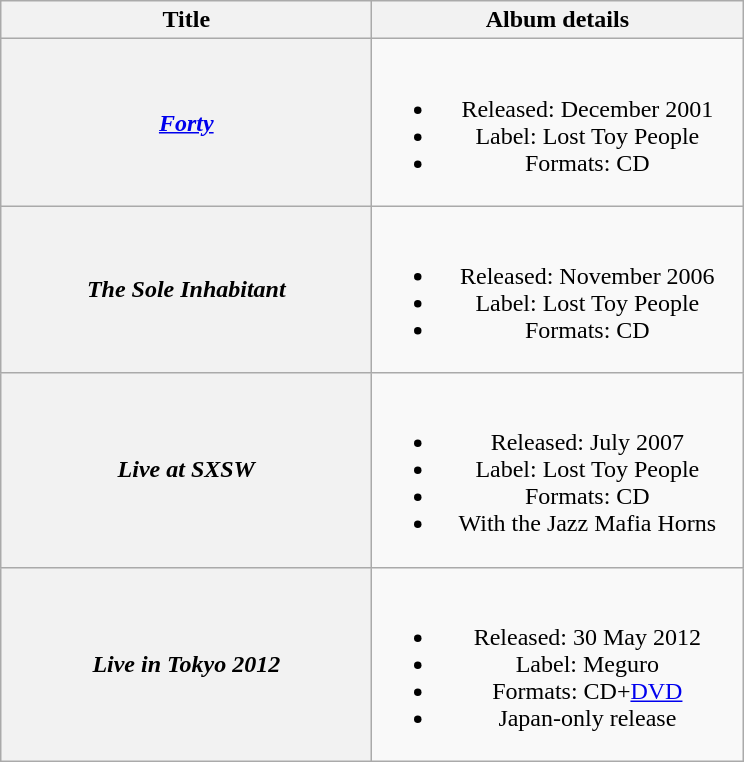<table class="wikitable plainrowheaders" style="text-align:center;">
<tr>
<th scope="col" style="width:15em;">Title</th>
<th scope="col" style="width:15em;">Album details</th>
</tr>
<tr>
<th scope="row"><em><a href='#'>Forty</a></em></th>
<td><br><ul><li>Released: December 2001</li><li>Label: Lost Toy People</li><li>Formats: CD</li></ul></td>
</tr>
<tr>
<th scope="row"><em>The Sole Inhabitant</em></th>
<td><br><ul><li>Released: November 2006</li><li>Label: Lost Toy People</li><li>Formats: CD</li></ul></td>
</tr>
<tr>
<th scope="row"><em>Live at SXSW</em></th>
<td><br><ul><li>Released: July 2007</li><li>Label: Lost Toy People</li><li>Formats: CD</li><li>With the Jazz Mafia Horns</li></ul></td>
</tr>
<tr>
<th scope="row"><em>Live in Tokyo 2012</em></th>
<td><br><ul><li>Released: 30 May 2012</li><li>Label: Meguro</li><li>Formats: CD+<a href='#'>DVD</a></li><li>Japan-only release</li></ul></td>
</tr>
</table>
